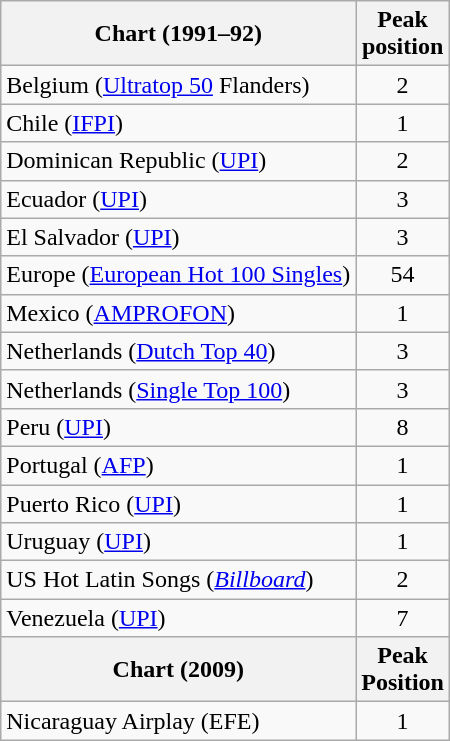<table class="wikitable sortable">
<tr>
<th>Chart (1991–92)</th>
<th>Peak<br>position</th>
</tr>
<tr>
<td>Belgium (<a href='#'>Ultratop 50</a> Flanders)</td>
<td align="center">2</td>
</tr>
<tr>
<td>Chile (<a href='#'>IFPI</a>)</td>
<td align="center">1</td>
</tr>
<tr>
<td>Dominican Republic (<a href='#'>UPI</a>)</td>
<td align="center">2</td>
</tr>
<tr>
<td>Ecuador (<a href='#'>UPI</a>)</td>
<td align="center">3</td>
</tr>
<tr>
<td>El Salvador (<a href='#'>UPI</a>)</td>
<td align="center">3</td>
</tr>
<tr>
<td>Europe (<a href='#'>European Hot 100 Singles</a>)</td>
<td align="center">54</td>
</tr>
<tr>
<td>Mexico (<a href='#'>AMPROFON</a>)</td>
<td align="center">1</td>
</tr>
<tr>
<td>Netherlands (<a href='#'>Dutch Top 40</a>)</td>
<td align="center">3</td>
</tr>
<tr>
<td>Netherlands (<a href='#'>Single Top 100</a>)</td>
<td align="center">3</td>
</tr>
<tr>
<td>Peru (<a href='#'>UPI</a>)</td>
<td align="center">8</td>
</tr>
<tr>
<td>Portugal (<a href='#'>AFP</a>)</td>
<td align="center">1</td>
</tr>
<tr>
<td>Puerto Rico (<a href='#'>UPI</a>)</td>
<td align="center">1</td>
</tr>
<tr>
<td>Uruguay (<a href='#'>UPI</a>)</td>
<td align="center">1</td>
</tr>
<tr>
<td>US Hot Latin Songs (<a href='#'><em>Billboard</em></a>)</td>
<td align="center">2</td>
</tr>
<tr>
<td>Venezuela (<a href='#'>UPI</a>)</td>
<td align="center">7</td>
</tr>
<tr>
<th>Chart (2009)</th>
<th>Peak<br>Position</th>
</tr>
<tr>
<td>Nicaraguay Airplay (EFE)</td>
<td align="center">1</td>
</tr>
</table>
